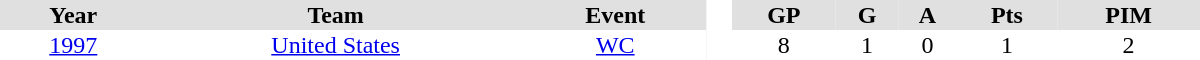<table border="0" cellpadding="1" cellspacing="0" style="text-align:center; width:50em">
<tr ALIGN="centre" bgcolor="#e0e0e0">
<th>Year</th>
<th>Team</th>
<th>Event</th>
<th rowspan="99" bgcolor="#ffffff"> </th>
<th>GP</th>
<th>G</th>
<th>A</th>
<th>Pts</th>
<th>PIM</th>
</tr>
<tr>
<td><a href='#'>1997</a></td>
<td><a href='#'>United States</a></td>
<td><a href='#'>WC</a></td>
<td>8</td>
<td>1</td>
<td>0</td>
<td>1</td>
<td>2</td>
</tr>
</table>
